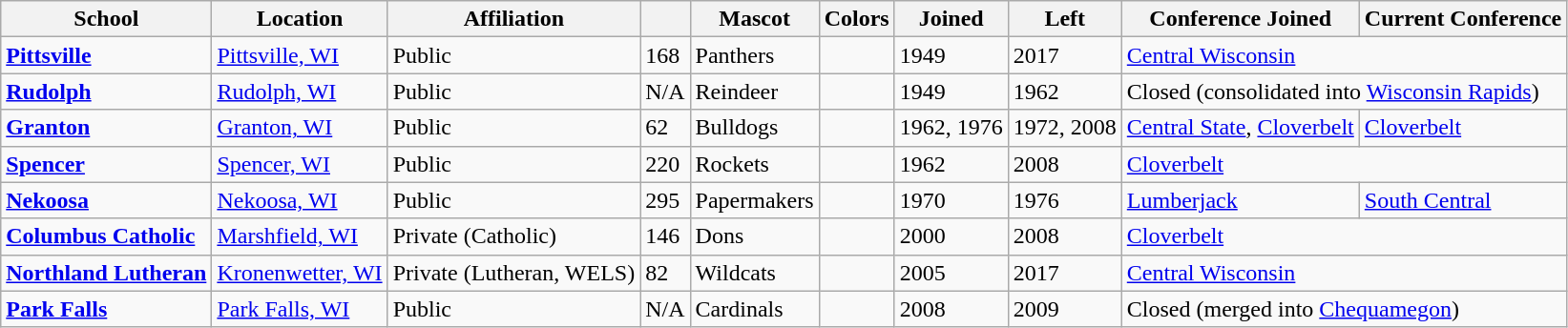<table class="wikitable sortable">
<tr>
<th>School</th>
<th>Location</th>
<th>Affiliation</th>
<th></th>
<th>Mascot</th>
<th>Colors</th>
<th>Joined</th>
<th>Left</th>
<th>Conference Joined</th>
<th>Current Conference</th>
</tr>
<tr>
<td><a href='#'><strong>Pittsville</strong></a></td>
<td><a href='#'>Pittsville, WI</a></td>
<td>Public</td>
<td>168</td>
<td>Panthers</td>
<td> </td>
<td>1949</td>
<td>2017</td>
<td colspan="2"><a href='#'>Central Wisconsin</a></td>
</tr>
<tr>
<td><a href='#'><strong>Rudolph</strong></a></td>
<td><a href='#'>Rudolph, WI</a></td>
<td>Public</td>
<td>N/A</td>
<td>Reindeer</td>
<td> </td>
<td>1949</td>
<td>1962</td>
<td colspan="2">Closed (consolidated into <a href='#'>Wisconsin Rapids</a>)</td>
</tr>
<tr>
<td><a href='#'><strong>Granton</strong></a></td>
<td><a href='#'>Granton, WI</a></td>
<td>Public</td>
<td>62</td>
<td>Bulldogs</td>
<td> </td>
<td>1962, 1976</td>
<td>1972, 2008</td>
<td><a href='#'>Central State</a>, <a href='#'>Cloverbelt</a></td>
<td><a href='#'>Cloverbelt</a></td>
</tr>
<tr>
<td><a href='#'><strong>Spencer</strong></a></td>
<td><a href='#'>Spencer, WI</a></td>
<td>Public</td>
<td>220</td>
<td>Rockets</td>
<td> </td>
<td>1962</td>
<td>2008</td>
<td colspan="2"><a href='#'>Cloverbelt</a></td>
</tr>
<tr>
<td><a href='#'><strong>Nekoosa</strong></a></td>
<td><a href='#'>Nekoosa, WI</a></td>
<td>Public</td>
<td>295</td>
<td>Papermakers</td>
<td> </td>
<td>1970</td>
<td>1976</td>
<td><a href='#'>Lumberjack</a></td>
<td><a href='#'>South Central</a></td>
</tr>
<tr>
<td><a href='#'><strong>Columbus Catholic</strong></a></td>
<td><a href='#'>Marshfield, WI</a></td>
<td>Private (Catholic)</td>
<td>146</td>
<td>Dons</td>
<td> </td>
<td>2000</td>
<td>2008</td>
<td colspan="2"><a href='#'>Cloverbelt</a></td>
</tr>
<tr>
<td><a href='#'><strong>Northland Lutheran</strong></a></td>
<td><a href='#'>Kronenwetter, WI</a></td>
<td>Private (Lutheran, WELS)</td>
<td>82</td>
<td>Wildcats</td>
<td> </td>
<td>2005</td>
<td>2017</td>
<td colspan="2"><a href='#'>Central Wisconsin</a></td>
</tr>
<tr>
<td><a href='#'><strong>Park Falls</strong></a></td>
<td><a href='#'>Park Falls, WI</a></td>
<td>Public</td>
<td>N/A</td>
<td>Cardinals</td>
<td> </td>
<td>2008</td>
<td>2009</td>
<td colspan="2">Closed (merged into <a href='#'>Chequamegon</a>)</td>
</tr>
</table>
